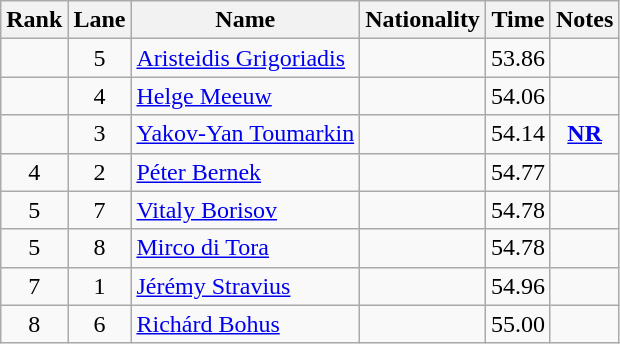<table class="wikitable sortable" style="text-align:center">
<tr>
<th>Rank</th>
<th>Lane</th>
<th>Name</th>
<th>Nationality</th>
<th>Time</th>
<th>Notes</th>
</tr>
<tr>
<td></td>
<td>5</td>
<td align=left><a href='#'>Aristeidis Grigoriadis</a></td>
<td align=left></td>
<td>53.86</td>
<td></td>
</tr>
<tr>
<td></td>
<td>4</td>
<td align=left><a href='#'>Helge Meeuw</a></td>
<td align=left></td>
<td>54.06</td>
<td></td>
</tr>
<tr>
<td></td>
<td>3</td>
<td align=left><a href='#'>Yakov-Yan Toumarkin</a></td>
<td align=left></td>
<td>54.14</td>
<td><strong><a href='#'>NR</a></strong></td>
</tr>
<tr>
<td>4</td>
<td>2</td>
<td align=left><a href='#'>Péter Bernek</a></td>
<td align=left></td>
<td>54.77</td>
<td></td>
</tr>
<tr>
<td>5</td>
<td>7</td>
<td align=left><a href='#'>Vitaly Borisov</a></td>
<td align=left></td>
<td>54.78</td>
<td></td>
</tr>
<tr>
<td>5</td>
<td>8</td>
<td align=left><a href='#'>Mirco di Tora</a></td>
<td align=left></td>
<td>54.78</td>
<td></td>
</tr>
<tr>
<td>7</td>
<td>1</td>
<td align=left><a href='#'>Jérémy Stravius</a></td>
<td align=left></td>
<td>54.96</td>
<td></td>
</tr>
<tr>
<td>8</td>
<td>6</td>
<td align=left><a href='#'>Richárd Bohus</a></td>
<td align=left></td>
<td>55.00</td>
<td></td>
</tr>
</table>
